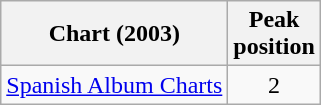<table class="wikitable sortable">
<tr>
<th>Chart (2003)</th>
<th>Peak<br>position</th>
</tr>
<tr>
<td><a href='#'>Spanish Album Charts</a></td>
<td align="center">2</td>
</tr>
</table>
